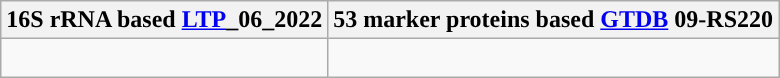<table class="wikitable">
<tr>
<th colspan=1>16S rRNA based <a href='#'>LTP</a>_06_2022</th>
<th colspan=1>53 marker proteins based <a href='#'>GTDB</a> 09-RS220</th>
</tr>
<tr>
<td style="vertical-align:top"><br></td>
<td><br></td>
</tr>
</table>
